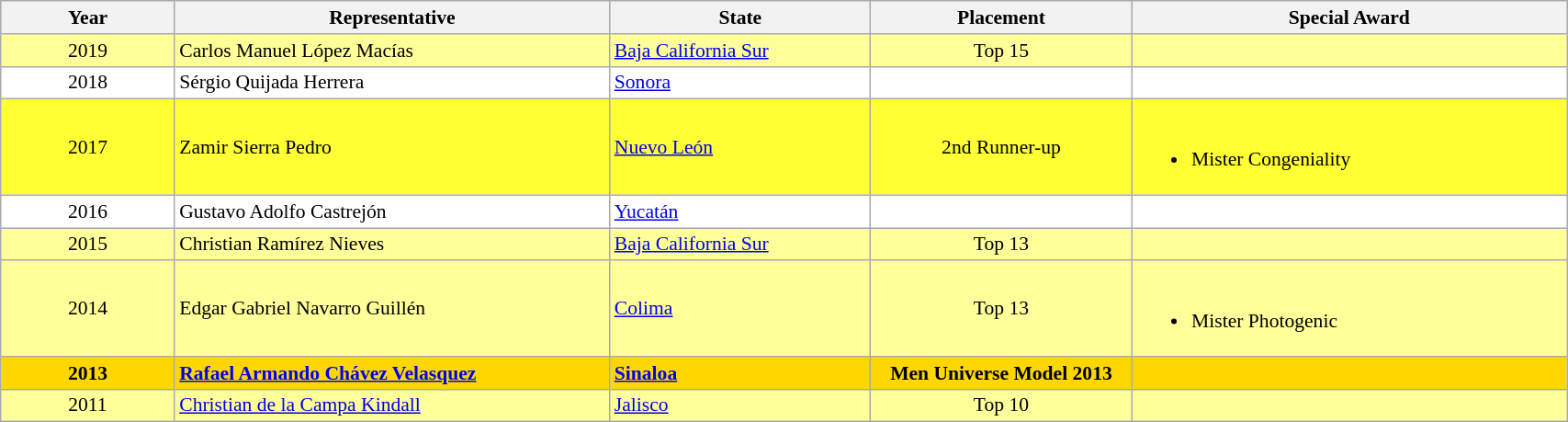<table class="wikitable" style="margin: 0 1em 0 0; background: white; border: 1px solid; border-collapse: collapse; font-size: 90%; width:90%">
<tr bgcolor="#EAEAEA">
<th width=10%>Year</th>
<th width=25%>Representative</th>
<th width=15%>State</th>
<th width=15%>Placement</th>
<th width=25%>Special Award</th>
</tr>
<tr style="background-color:#FFFF99">
<td align="center">2019</td>
<td>Carlos Manuel López Macías</td>
<td><a href='#'>Baja California Sur</a></td>
<td align="center">Top 15</td>
<td></td>
</tr>
<tr>
<td align="center">2018</td>
<td>Sérgio Quijada Herrera</td>
<td><a href='#'>Sonora</a></td>
<td></td>
<td></td>
</tr>
<tr style="background-color:#FFFF33">
<td align="center">2017</td>
<td>Zamir Sierra Pedro</td>
<td><a href='#'>Nuevo León</a></td>
<td align="center">2nd Runner-up</td>
<td><br><ul><li>Mister Congeniality</li></ul></td>
</tr>
<tr>
<td align="center">2016</td>
<td>Gustavo Adolfo Castrejón</td>
<td><a href='#'>Yucatán</a></td>
<td></td>
<td></td>
</tr>
<tr style="background-color:#FFFF99">
<td align="center">2015</td>
<td>Christian Ramírez Nieves</td>
<td><a href='#'>Baja California Sur</a></td>
<td align="center">Top 13</td>
<td></td>
</tr>
<tr style="background-color:#FFFF99">
<td align="center">2014</td>
<td>Edgar Gabriel Navarro Guillén</td>
<td><a href='#'>Colima</a></td>
<td align="center">Top 13</td>
<td><br><ul><li>Mister Photogenic</li></ul></td>
</tr>
<tr style="background-color:gold; font-weight: bold">
<td align="center">2013</td>
<td><a href='#'>Rafael Armando Chávez Velasquez</a></td>
<td><a href='#'>Sinaloa</a></td>
<td align="center">Men Universe Model 2013</td>
<td></td>
</tr>
<tr style="background-color:#FFFF99">
<td align="center">2011</td>
<td><a href='#'>Christian de la Campa Kindall</a></td>
<td><a href='#'>Jalisco</a></td>
<td align="center">Top 10</td>
<td></td>
</tr>
</table>
